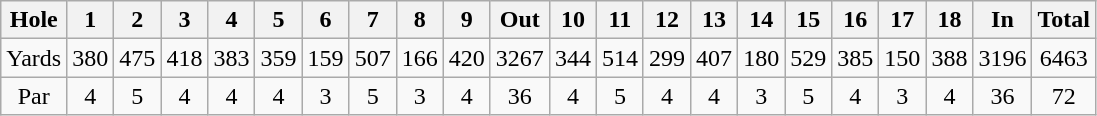<table class="wikitable" style="text-align:center">
<tr>
<th align="left">Hole</th>
<th>1</th>
<th>2</th>
<th>3</th>
<th>4</th>
<th>5</th>
<th>6</th>
<th>7</th>
<th>8</th>
<th>9</th>
<th>Out</th>
<th>10</th>
<th>11</th>
<th>12</th>
<th>13</th>
<th>14</th>
<th>15</th>
<th>16</th>
<th>17</th>
<th>18</th>
<th>In</th>
<th>Total</th>
</tr>
<tr>
<td align="center">Yards</td>
<td>380</td>
<td>475</td>
<td>418</td>
<td>383</td>
<td>359</td>
<td>159</td>
<td>507</td>
<td>166</td>
<td>420</td>
<td>3267</td>
<td>344</td>
<td>514</td>
<td>299</td>
<td>407</td>
<td>180</td>
<td>529</td>
<td>385</td>
<td>150</td>
<td>388</td>
<td>3196</td>
<td>6463</td>
</tr>
<tr>
<td align="center">Par</td>
<td>4</td>
<td>5</td>
<td>4</td>
<td>4</td>
<td>4</td>
<td>3</td>
<td>5</td>
<td>3</td>
<td>4</td>
<td>36</td>
<td>4</td>
<td>5</td>
<td>4</td>
<td>4</td>
<td>3</td>
<td>5</td>
<td>4</td>
<td>3</td>
<td>4</td>
<td>36</td>
<td>72</td>
</tr>
</table>
